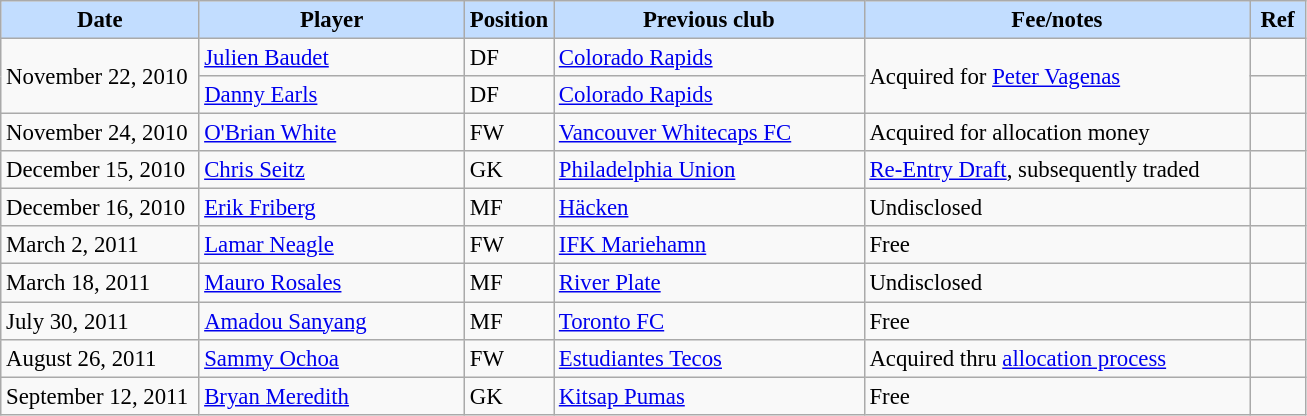<table class="wikitable" style="text-align:left; font-size:95%;">
<tr>
<th style="background:#c2ddff; width:125px;">Date</th>
<th style="background:#c2ddff; width:170px;">Player</th>
<th style="background:#c2ddff; width:50px;">Position</th>
<th style="background:#c2ddff; width:200px;">Previous club</th>
<th style="background:#c2ddff; width:250px;">Fee/notes</th>
<th style="background:#c2ddff; width:30px;">Ref</th>
</tr>
<tr>
<td rowspan="2">November 22, 2010</td>
<td> <a href='#'>Julien Baudet</a></td>
<td>DF</td>
<td> <a href='#'>Colorado Rapids</a></td>
<td rowspan="2">Acquired for <a href='#'>Peter Vagenas</a></td>
<td></td>
</tr>
<tr>
<td> <a href='#'>Danny Earls</a></td>
<td>DF</td>
<td> <a href='#'>Colorado Rapids</a></td>
<td></td>
</tr>
<tr>
<td>November 24, 2010</td>
<td> <a href='#'>O'Brian White</a></td>
<td>FW</td>
<td> <a href='#'>Vancouver Whitecaps FC</a></td>
<td>Acquired for allocation money</td>
<td></td>
</tr>
<tr>
<td>December 15, 2010</td>
<td> <a href='#'>Chris Seitz</a></td>
<td>GK</td>
<td> <a href='#'>Philadelphia Union</a></td>
<td><a href='#'>Re-Entry Draft</a>, subsequently traded</td>
<td></td>
</tr>
<tr>
<td>December 16, 2010</td>
<td> <a href='#'>Erik Friberg</a></td>
<td>MF</td>
<td> <a href='#'>Häcken</a></td>
<td>Undisclosed</td>
<td></td>
</tr>
<tr>
<td>March 2, 2011</td>
<td> <a href='#'>Lamar Neagle</a></td>
<td>FW</td>
<td> <a href='#'>IFK Mariehamn</a></td>
<td>Free</td>
<td></td>
</tr>
<tr>
<td>March 18, 2011</td>
<td> <a href='#'>Mauro Rosales</a></td>
<td>MF</td>
<td> <a href='#'>River Plate</a></td>
<td>Undisclosed</td>
<td></td>
</tr>
<tr>
<td>July 30, 2011</td>
<td> <a href='#'>Amadou Sanyang</a></td>
<td>MF</td>
<td> <a href='#'>Toronto FC</a></td>
<td>Free</td>
<td></td>
</tr>
<tr>
<td>August 26, 2011</td>
<td> <a href='#'>Sammy Ochoa</a></td>
<td>FW</td>
<td> <a href='#'>Estudiantes Tecos</a></td>
<td>Acquired thru <a href='#'>allocation process</a></td>
<td></td>
</tr>
<tr>
<td>September 12, 2011</td>
<td> <a href='#'>Bryan Meredith</a></td>
<td>GK</td>
<td> <a href='#'>Kitsap Pumas</a></td>
<td>Free</td>
<td></td>
</tr>
</table>
